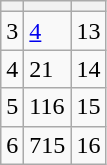<table class="wikitable">
<tr>
<th></th>
<th></th>
<th></th>
</tr>
<tr -->
<td>3</td>
<td><a href='#'>4</a></td>
<td>13</td>
</tr>
<tr -->
<td>4</td>
<td>21</td>
<td>14</td>
</tr>
<tr -->
<td>5</td>
<td>116</td>
<td>15</td>
</tr>
<tr -->
<td>6</td>
<td>715</td>
<td>16</td>
</tr>
</table>
